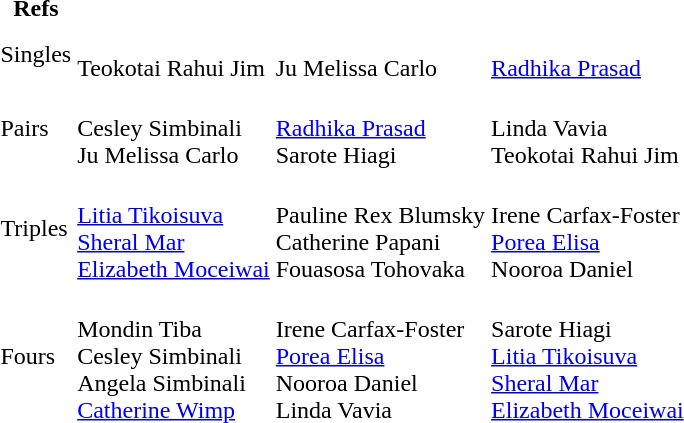<table>
<tr>
<th>Refs</th>
</tr>
<tr>
<td>Singles</td>
<td><br> Teokotai Rahui Jim</td>
<td><br> Ju Melissa Carlo</td>
<td> <br><a href='#'>Radhika Prasad</a> </td>
<td align=center></td>
</tr>
<tr>
<td>Pairs</td>
<td><br>Cesley Simbinali<br>Ju Melissa Carlo</td>
<td><br><a href='#'>Radhika Prasad</a><br>Sarote Hiagi</td>
<td><br>Linda Vavia<br>Teokotai Rahui Jim</td>
<td align=center></td>
</tr>
<tr>
<td>Triples</td>
<td><br><a href='#'>Litia Tikoisuva</a><br><a href='#'>Sheral Mar</a><br><a href='#'>Elizabeth Moceiwai</a></td>
<td><br>Pauline Rex Blumsky<br>Catherine Papani<br>Fouasosa Tohovaka </td>
<td><br>Irene Carfax-Foster<br><a href='#'>Porea Elisa</a><br>Nooroa Daniel</td>
<td align=center></td>
</tr>
<tr>
<td>Fours</td>
<td><br>Mondin Tiba<br>Cesley Simbinali<br>Angela Simbinali<br><a href='#'>Catherine Wimp</a></td>
<td><br>Irene Carfax-Foster<br><a href='#'>Porea Elisa</a><br>Nooroa Daniel<br>Linda Vavia</td>
<td><br>Sarote Hiagi<br><a href='#'>Litia Tikoisuva</a><br><a href='#'>Sheral Mar</a><br><a href='#'>Elizabeth Moceiwai</a></td>
<td align=center></td>
</tr>
</table>
